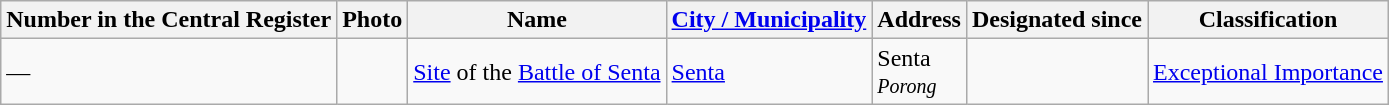<table class="wikitable sortable">
<tr>
<th>Number in the Central Register</th>
<th>Photo</th>
<th>Name</th>
<th><a href='#'>City / Municipality</a></th>
<th>Address</th>
<th>Designated since</th>
<th>Classification</th>
</tr>
<tr>
<td>—</td>
<td></td>
<td><a href='#'>Site</a> of the <a href='#'>Battle of Senta</a></td>
<td><a href='#'>Senta</a></td>
<td>Senta<br><small><em>Porong</em></small>
</td>
<td></td>
<td><a href='#'>Exceptional Importance</a></td>
</tr>
</table>
